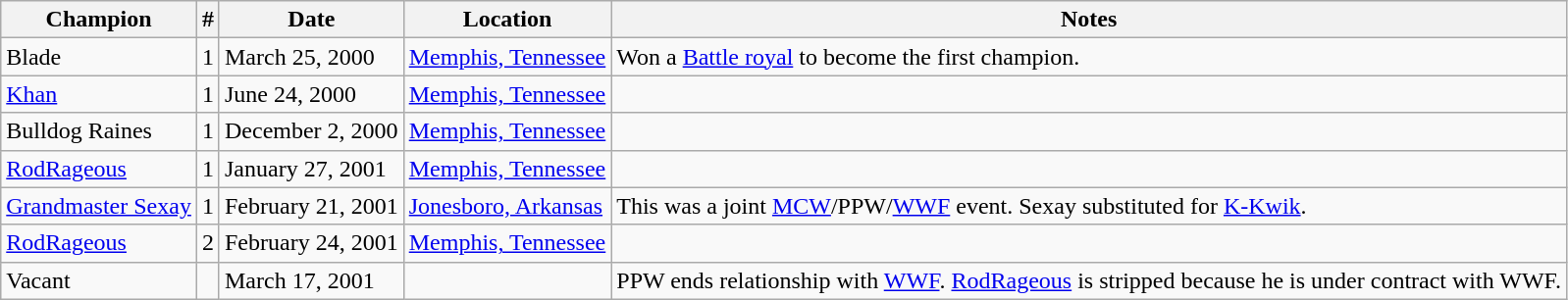<table class="wikitable sortable">
<tr>
<th>Champion</th>
<th>#</th>
<th>Date</th>
<th>Location</th>
<th>Notes</th>
</tr>
<tr>
<td>Blade</td>
<td>1</td>
<td>March 25, 2000</td>
<td><a href='#'>Memphis, Tennessee</a></td>
<td>Won a <a href='#'>Battle royal</a> to become the first champion.</td>
</tr>
<tr>
<td><a href='#'>Khan</a></td>
<td>1</td>
<td>June 24, 2000</td>
<td><a href='#'>Memphis, Tennessee</a></td>
<td></td>
</tr>
<tr>
<td>Bulldog Raines</td>
<td>1</td>
<td>December 2, 2000</td>
<td><a href='#'>Memphis, Tennessee</a></td>
<td></td>
</tr>
<tr>
<td><a href='#'>RodRageous</a></td>
<td>1</td>
<td>January 27, 2001</td>
<td><a href='#'>Memphis, Tennessee</a></td>
<td></td>
</tr>
<tr>
<td><a href='#'>Grandmaster Sexay</a></td>
<td>1</td>
<td>February 21, 2001</td>
<td><a href='#'>Jonesboro, Arkansas</a></td>
<td>This was a joint <a href='#'>MCW</a>/PPW/<a href='#'>WWF</a> event. Sexay substituted for <a href='#'>K-Kwik</a>.</td>
</tr>
<tr>
<td><a href='#'>RodRageous</a></td>
<td>2</td>
<td>February 24, 2001</td>
<td><a href='#'>Memphis, Tennessee</a></td>
<td></td>
</tr>
<tr>
<td>Vacant</td>
<td></td>
<td>March 17, 2001</td>
<td></td>
<td>PPW ends relationship with <a href='#'>WWF</a>. <a href='#'>RodRageous</a> is stripped because he is under contract with WWF.</td>
</tr>
</table>
